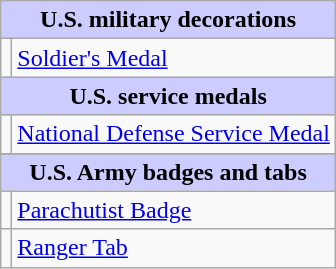<table class="wikitable">
<tr style="background:#ccf; text-align:center;">
<td colspan=2><strong>U.S. military decorations</strong></td>
</tr>
<tr>
<td></td>
<td><a href='#'>Soldier's Medal</a></td>
</tr>
<tr style="background:#ccf; text-align:center;">
<td colspan=2><strong>U.S. service medals</strong></td>
</tr>
<tr>
<td></td>
<td><a href='#'>National Defense Service Medal</a></td>
</tr>
<tr>
</tr>
<tr style="background:#ccf; text-align:center;">
<td colspan=2><strong>U.S. Army badges and tabs</strong></td>
</tr>
<tr>
<td></td>
<td><a href='#'>Parachutist Badge</a></td>
</tr>
<tr>
<td></td>
<td><a href='#'>Ranger Tab</a></td>
</tr>
</table>
